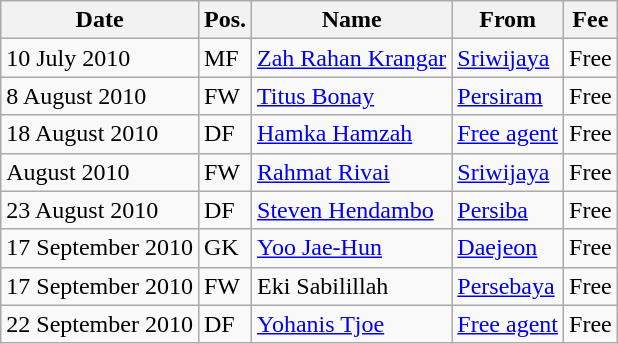<table class="wikitable">
<tr>
<th>Date</th>
<th>Pos.</th>
<th>Name</th>
<th>From</th>
<th>Fee</th>
</tr>
<tr>
<td>10 July 2010</td>
<td>MF</td>
<td> <a href='#'>Zah Rahan Krangar</a></td>
<td> <a href='#'>Sriwijaya</a></td>
<td>Free</td>
</tr>
<tr>
<td>8 August 2010</td>
<td>FW</td>
<td> <a href='#'>Titus Bonay</a></td>
<td> <a href='#'>Persiram</a></td>
<td>Free</td>
</tr>
<tr>
<td>18 August 2010</td>
<td>DF</td>
<td> <a href='#'>Hamka Hamzah</a></td>
<td><a href='#'>Free agent</a></td>
<td>Free</td>
</tr>
<tr>
<td>August 2010</td>
<td>FW</td>
<td> <a href='#'>Rahmat Rivai</a></td>
<td> <a href='#'>Sriwijaya</a></td>
<td>Free</td>
</tr>
<tr>
<td>23 August 2010</td>
<td>DF</td>
<td> <a href='#'>Steven Hendambo</a></td>
<td> <a href='#'>Persiba</a></td>
<td>Free</td>
</tr>
<tr>
<td>17 September 2010</td>
<td>GK</td>
<td> <a href='#'>Yoo Jae-Hun</a></td>
<td> <a href='#'>Daejeon</a></td>
<td>Free</td>
</tr>
<tr>
<td>17 September 2010</td>
<td>FW</td>
<td> Eki Sabilillah</td>
<td> <a href='#'>Persebaya</a></td>
<td>Free</td>
</tr>
<tr>
<td>22 September 2010</td>
<td>DF</td>
<td> <a href='#'>Yohanis Tjoe</a></td>
<td><a href='#'>Free agent</a></td>
<td>Free</td>
</tr>
</table>
